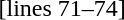<table>
<tr valign="top">
<td><br>[lines 71–74]</td>
<td><br></td>
</tr>
</table>
